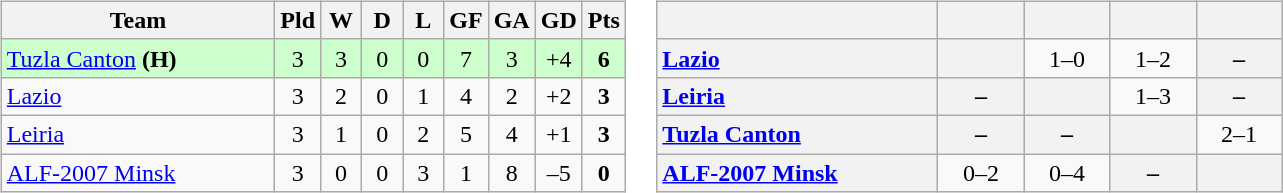<table>
<tr>
<td><br><table class="wikitable" style="text-align:center;">
<tr>
<th width=175>Team</th>
<th width=20 abbr="Played">Pld</th>
<th width=20 abbr="Won">W</th>
<th width=20 abbr="Drawn">D</th>
<th width=20 abbr="Lost">L</th>
<th width=20 abbr="Goals for">GF</th>
<th width=20 abbr="Goals against">GA</th>
<th width=20 abbr="Goal difference">GD</th>
<th width=20 abbr="Points">Pts</th>
</tr>
<tr bgcolor="#ccffcc">
<td align=left> <a href='#'>Tuzla Canton</a> <strong>(H)</strong></td>
<td>3</td>
<td>3</td>
<td>0</td>
<td>0</td>
<td>7</td>
<td>3</td>
<td>+4</td>
<td><strong>6</strong></td>
</tr>
<tr>
<td align=left> <a href='#'>Lazio</a></td>
<td>3</td>
<td>2</td>
<td>0</td>
<td>1</td>
<td>4</td>
<td>2</td>
<td>+2</td>
<td><strong>3</strong></td>
</tr>
<tr>
<td align=left> <a href='#'>Leiria</a></td>
<td>3</td>
<td>1</td>
<td>0</td>
<td>2</td>
<td>5</td>
<td>4</td>
<td>+1</td>
<td><strong>3</strong></td>
</tr>
<tr>
<td align=left> <a href='#'>ALF-2007 Minsk</a></td>
<td>3</td>
<td>0</td>
<td>0</td>
<td>3</td>
<td>1</td>
<td>8</td>
<td>–5</td>
<td><strong>0</strong></td>
</tr>
</table>
</td>
<td><br><table class="wikitable" style="text-align:center">
<tr>
<th width="180"> </th>
<th width="50"></th>
<th width="50"></th>
<th width="50"></th>
<th width="50"></th>
</tr>
<tr>
<th style="text-align:left"> <a href='#'>Lazio</a></th>
<th> </th>
<td>1–0</td>
<td>1–2</td>
<th>–</th>
</tr>
<tr>
<th style="text-align:left"> <a href='#'>Leiria</a></th>
<th>–</th>
<th> </th>
<td>1–3</td>
<th>–</th>
</tr>
<tr>
<th style="text-align:left"> <a href='#'>Tuzla Canton</a></th>
<th>–</th>
<th>–</th>
<th> </th>
<td>2–1</td>
</tr>
<tr>
<th style="text-align:left"> <a href='#'>ALF-2007 Minsk</a></th>
<td>0–2</td>
<td>0–4</td>
<th>–</th>
<th> </th>
</tr>
</table>
</td>
</tr>
</table>
